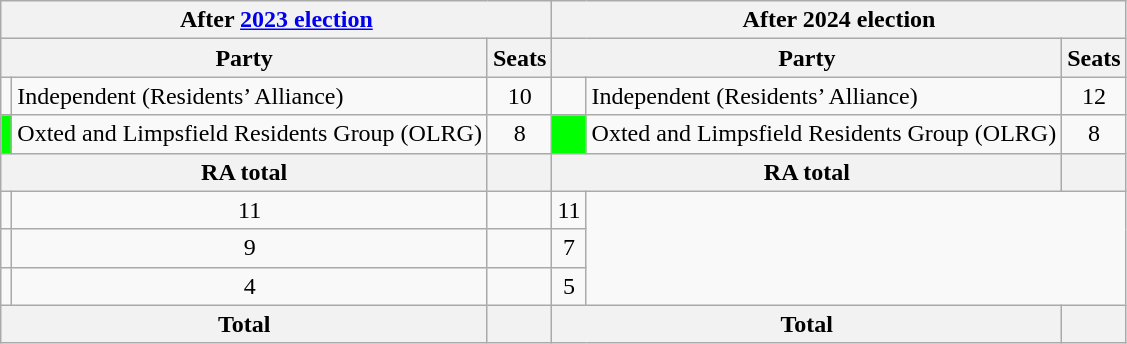<table class="wikitable">
<tr>
<th colspan="3">After <a href='#'>2023 election</a></th>
<th colspan="3">After 2024 election</th>
</tr>
<tr>
<th colspan="2">Party</th>
<th>Seats</th>
<th colspan="2">Party</th>
<th>Seats</th>
</tr>
<tr>
<td bgcolor=></td>
<td>Independent (Residents’ Alliance)</td>
<td align=center>10</td>
<td bgcolor=></td>
<td>Independent (Residents’ Alliance)</td>
<td align=center>12</td>
</tr>
<tr>
<td style="background: lime"></td>
<td>Oxted and Limpsfield Residents Group (OLRG)</td>
<td align=center>8</td>
<td style="background: lime"></td>
<td>Oxted and Limpsfield Residents Group (OLRG)</td>
<td align=center>8</td>
</tr>
<tr>
<th colspan=2>RA total</th>
<th></th>
<th colspan=2>RA total</th>
<th></th>
</tr>
<tr>
<td></td>
<td align=center>11</td>
<td></td>
<td align=center>11</td>
</tr>
<tr>
<td></td>
<td align=center>9</td>
<td></td>
<td align=center>7</td>
</tr>
<tr>
<td></td>
<td align=center>4</td>
<td></td>
<td align=center>5</td>
</tr>
<tr>
<th colspan=2>Total</th>
<th></th>
<th colspan=2>Total</th>
<th></th>
</tr>
</table>
